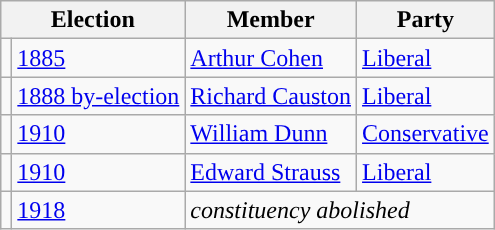<table class="wikitable">
<tr>
<th colspan="2">Election</th>
<th>Member</th>
<th>Party</th>
</tr>
<tr>
<td style="color:inherit;background-color: "></td>
<td><a href='#'>1885</a></td>
<td><a href='#'>Arthur Cohen</a></td>
<td><a href='#'>Liberal</a></td>
</tr>
<tr>
<td style="color:inherit;background-color: "></td>
<td><a href='#'>1888 by-election</a></td>
<td><a href='#'>Richard Causton</a></td>
<td><a href='#'>Liberal</a></td>
</tr>
<tr>
<td style="color:inherit;background-color: "></td>
<td><a href='#'>1910</a></td>
<td><a href='#'>William Dunn</a></td>
<td><a href='#'>Conservative</a></td>
</tr>
<tr>
<td style="color:inherit;background-color: "></td>
<td><a href='#'>1910</a></td>
<td><a href='#'>Edward Strauss</a></td>
<td><a href='#'>Liberal</a></td>
</tr>
<tr>
<td></td>
<td><a href='#'>1918</a></td>
<td colspan="2"><em>constituency abolished</em></td>
</tr>
</table>
